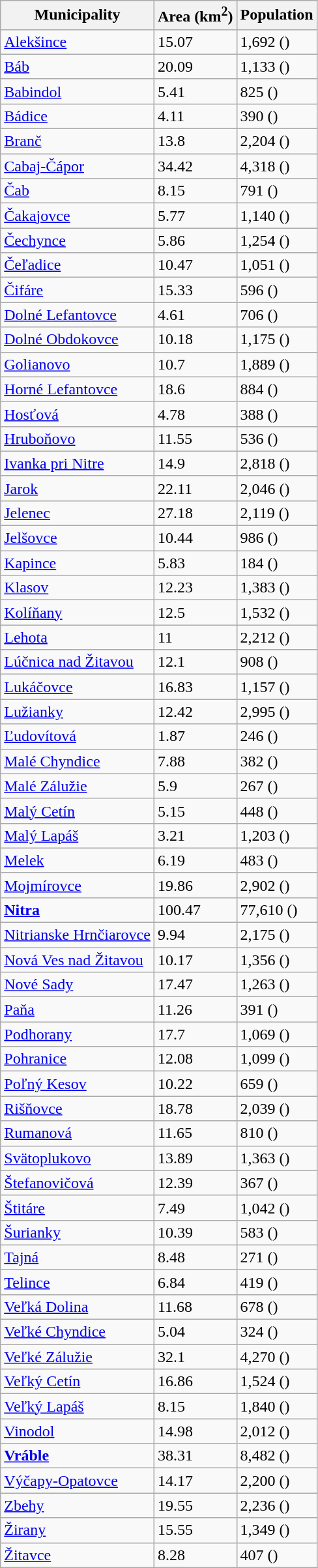<table class="wikitable sortable">
<tr>
<th>Municipality</th>
<th>Area (km<sup>2</sup>)</th>
<th>Population</th>
</tr>
<tr>
<td><a href='#'>Alekšince</a></td>
<td>15.07</td>
<td>1,692 ()</td>
</tr>
<tr>
<td><a href='#'>Báb</a></td>
<td>20.09</td>
<td>1,133 ()</td>
</tr>
<tr>
<td><a href='#'>Babindol</a></td>
<td>5.41</td>
<td>825 ()</td>
</tr>
<tr>
<td><a href='#'>Bádice</a></td>
<td>4.11</td>
<td>390 ()</td>
</tr>
<tr>
<td><a href='#'>Branč</a></td>
<td>13.8</td>
<td>2,204 ()</td>
</tr>
<tr>
<td><a href='#'>Cabaj-Čápor</a></td>
<td>34.42</td>
<td>4,318 ()</td>
</tr>
<tr>
<td><a href='#'>Čab</a></td>
<td>8.15</td>
<td>791 ()</td>
</tr>
<tr>
<td><a href='#'>Čakajovce</a></td>
<td>5.77</td>
<td>1,140 ()</td>
</tr>
<tr>
<td><a href='#'>Čechynce</a></td>
<td>5.86</td>
<td>1,254 ()</td>
</tr>
<tr>
<td><a href='#'>Čeľadice</a></td>
<td>10.47</td>
<td>1,051 ()</td>
</tr>
<tr>
<td><a href='#'>Čifáre</a></td>
<td>15.33</td>
<td>596 ()</td>
</tr>
<tr>
<td><a href='#'>Dolné Lefantovce</a></td>
<td>4.61</td>
<td>706 ()</td>
</tr>
<tr>
<td><a href='#'>Dolné Obdokovce</a></td>
<td>10.18</td>
<td>1,175 ()</td>
</tr>
<tr>
<td><a href='#'>Golianovo</a></td>
<td>10.7</td>
<td>1,889 ()</td>
</tr>
<tr>
<td><a href='#'>Horné Lefantovce</a></td>
<td>18.6</td>
<td>884 ()</td>
</tr>
<tr>
<td><a href='#'>Hosťová</a></td>
<td>4.78</td>
<td>388 ()</td>
</tr>
<tr>
<td><a href='#'>Hruboňovo</a></td>
<td>11.55</td>
<td>536 ()</td>
</tr>
<tr>
<td><a href='#'>Ivanka pri Nitre</a></td>
<td>14.9</td>
<td>2,818 ()</td>
</tr>
<tr>
<td><a href='#'>Jarok</a></td>
<td>22.11</td>
<td>2,046 ()</td>
</tr>
<tr>
<td><a href='#'>Jelenec</a></td>
<td>27.18</td>
<td>2,119 ()</td>
</tr>
<tr>
<td><a href='#'>Jelšovce</a></td>
<td>10.44</td>
<td>986 ()</td>
</tr>
<tr>
<td><a href='#'>Kapince</a></td>
<td>5.83</td>
<td>184 ()</td>
</tr>
<tr>
<td><a href='#'>Klasov</a></td>
<td>12.23</td>
<td>1,383 ()</td>
</tr>
<tr>
<td><a href='#'>Kolíňany</a></td>
<td>12.5</td>
<td>1,532 ()</td>
</tr>
<tr>
<td><a href='#'>Lehota</a></td>
<td>11</td>
<td>2,212 ()</td>
</tr>
<tr>
<td><a href='#'>Lúčnica nad Žitavou</a></td>
<td>12.1</td>
<td>908 ()</td>
</tr>
<tr>
<td><a href='#'>Lukáčovce</a></td>
<td>16.83</td>
<td>1,157 ()</td>
</tr>
<tr>
<td><a href='#'>Lužianky</a></td>
<td>12.42</td>
<td>2,995 ()</td>
</tr>
<tr>
<td><a href='#'>Ľudovítová</a></td>
<td>1.87</td>
<td>246 ()</td>
</tr>
<tr>
<td><a href='#'>Malé Chyndice</a></td>
<td>7.88</td>
<td>382 ()</td>
</tr>
<tr>
<td><a href='#'>Malé Zálužie</a></td>
<td>5.9</td>
<td>267 ()</td>
</tr>
<tr>
<td><a href='#'>Malý Cetín</a></td>
<td>5.15</td>
<td>448 ()</td>
</tr>
<tr>
<td><a href='#'>Malý Lapáš</a></td>
<td>3.21</td>
<td>1,203 ()</td>
</tr>
<tr>
<td><a href='#'>Melek</a></td>
<td>6.19</td>
<td>483 ()</td>
</tr>
<tr>
<td><a href='#'>Mojmírovce</a></td>
<td>19.86</td>
<td>2,902 ()</td>
</tr>
<tr>
<td><strong><a href='#'>Nitra</a></strong></td>
<td>100.47</td>
<td>77,610 ()</td>
</tr>
<tr>
<td><a href='#'>Nitrianske Hrnčiarovce</a></td>
<td>9.94</td>
<td>2,175 ()</td>
</tr>
<tr>
<td><a href='#'>Nová Ves nad Žitavou</a></td>
<td>10.17</td>
<td>1,356 ()</td>
</tr>
<tr>
<td><a href='#'>Nové Sady</a></td>
<td>17.47</td>
<td>1,263 ()</td>
</tr>
<tr>
<td><a href='#'>Paňa</a></td>
<td>11.26</td>
<td>391 ()</td>
</tr>
<tr>
<td><a href='#'>Podhorany</a></td>
<td>17.7</td>
<td>1,069 ()</td>
</tr>
<tr>
<td><a href='#'>Pohranice</a></td>
<td>12.08</td>
<td>1,099 ()</td>
</tr>
<tr>
<td><a href='#'>Poľný Kesov</a></td>
<td>10.22</td>
<td>659 ()</td>
</tr>
<tr>
<td><a href='#'>Rišňovce</a></td>
<td>18.78</td>
<td>2,039 ()</td>
</tr>
<tr>
<td><a href='#'>Rumanová</a></td>
<td>11.65</td>
<td>810 ()</td>
</tr>
<tr>
<td><a href='#'>Svätoplukovo</a></td>
<td>13.89</td>
<td>1,363 ()</td>
</tr>
<tr>
<td><a href='#'>Štefanovičová</a></td>
<td>12.39</td>
<td>367 ()</td>
</tr>
<tr>
<td><a href='#'>Štitáre</a></td>
<td>7.49</td>
<td>1,042 ()</td>
</tr>
<tr>
<td><a href='#'>Šurianky</a></td>
<td>10.39</td>
<td>583 ()</td>
</tr>
<tr>
<td><a href='#'>Tajná</a></td>
<td>8.48</td>
<td>271 ()</td>
</tr>
<tr>
<td><a href='#'>Telince</a></td>
<td>6.84</td>
<td>419 ()</td>
</tr>
<tr>
<td><a href='#'>Veľká Dolina</a></td>
<td>11.68</td>
<td>678 ()</td>
</tr>
<tr>
<td><a href='#'>Veľké Chyndice</a></td>
<td>5.04</td>
<td>324 ()</td>
</tr>
<tr>
<td><a href='#'>Veľké Zálužie</a></td>
<td>32.1</td>
<td>4,270 ()</td>
</tr>
<tr>
<td><a href='#'>Veľký Cetín</a></td>
<td>16.86</td>
<td>1,524 ()</td>
</tr>
<tr>
<td><a href='#'>Veľký Lapáš</a></td>
<td>8.15</td>
<td>1,840 ()</td>
</tr>
<tr>
<td><a href='#'>Vinodol</a></td>
<td>14.98</td>
<td>2,012 ()</td>
</tr>
<tr>
<td><strong><a href='#'>Vráble</a></strong></td>
<td>38.31</td>
<td>8,482 ()</td>
</tr>
<tr>
<td><a href='#'>Výčapy-Opatovce</a></td>
<td>14.17</td>
<td>2,200 ()</td>
</tr>
<tr>
<td><a href='#'>Zbehy</a></td>
<td>19.55</td>
<td>2,236 ()</td>
</tr>
<tr>
<td><a href='#'>Žirany</a></td>
<td>15.55</td>
<td>1,349 ()</td>
</tr>
<tr>
<td><a href='#'>Žitavce</a></td>
<td>8.28</td>
<td>407 ()</td>
</tr>
</table>
